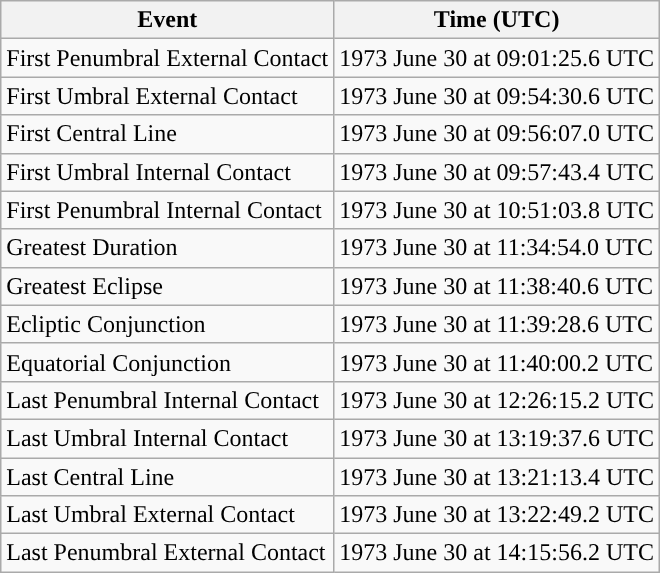<table class="wikitable">
<tr>
<th>Event</th>
<th>Time (UTC)</th>
</tr>
<tr>
<td>First Penumbral External Contact</td>
<td>1973 June 30 at 09:01:25.6 UTC</td>
</tr>
<tr>
<td>First Umbral External Contact</td>
<td>1973 June 30 at 09:54:30.6 UTC</td>
</tr>
<tr>
<td>First Central Line</td>
<td>1973 June 30 at 09:56:07.0 UTC</td>
</tr>
<tr>
<td>First Umbral Internal Contact</td>
<td>1973 June 30 at 09:57:43.4 UTC</td>
</tr>
<tr>
<td>First Penumbral Internal Contact</td>
<td>1973 June 30 at 10:51:03.8 UTC</td>
</tr>
<tr>
<td>Greatest Duration</td>
<td>1973 June 30 at 11:34:54.0 UTC</td>
</tr>
<tr>
<td>Greatest Eclipse</td>
<td>1973 June 30 at 11:38:40.6 UTC</td>
</tr>
<tr>
<td>Ecliptic Conjunction</td>
<td>1973 June 30 at 11:39:28.6 UTC</td>
</tr>
<tr>
<td>Equatorial Conjunction</td>
<td>1973 June 30 at 11:40:00.2 UTC</td>
</tr>
<tr>
<td>Last Penumbral Internal Contact</td>
<td>1973 June 30 at 12:26:15.2 UTC</td>
</tr>
<tr>
<td>Last Umbral Internal Contact</td>
<td>1973 June 30 at 13:19:37.6 UTC</td>
</tr>
<tr>
<td>Last Central Line</td>
<td>1973 June 30 at 13:21:13.4 UTC</td>
</tr>
<tr>
<td>Last Umbral External Contact</td>
<td>1973 June 30 at 13:22:49.2 UTC</td>
</tr>
<tr>
<td>Last Penumbral External Contact</td>
<td>1973 June 30 at 14:15:56.2 UTC</td>
</tr>
</table>
